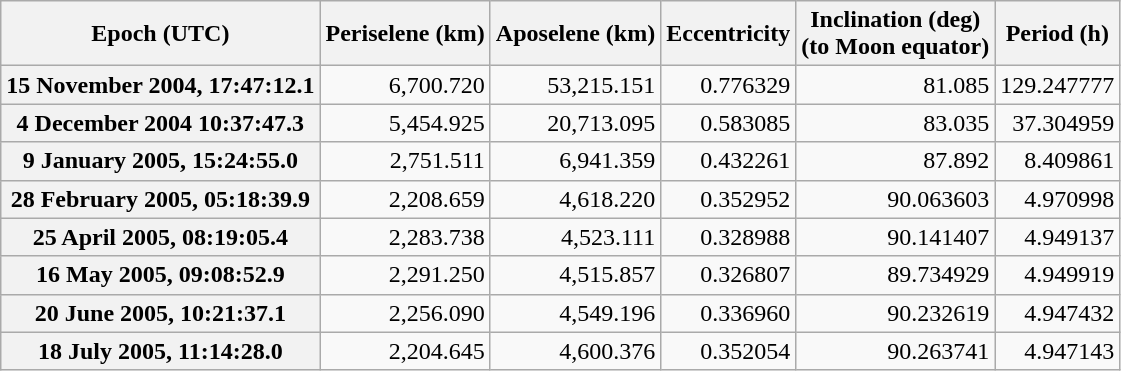<table class="wikitable">
<tr>
<th abbr="Epochea">Epoch (UTC)</th>
<th abbr="Periseleneaa">Periselene (km)</th>
<th abbr="Aposeleneaa">Aposelene (km)</th>
<th>Eccentricity</th>
<th abbr="Inclinationaa">Inclination (deg)<br>(to Moon equator)</th>
<th abbr="Periodic">Period (h)</th>
</tr>
<tr>
<th>15 November 2004, 17:47:12.1</th>
<td align="right">6,700.720</td>
<td align="right">53,215.151</td>
<td align="right">0.776329</td>
<td align="right">81.085</td>
<td align="right">129.247777</td>
</tr>
<tr>
<th>4 December 2004 10:37:47.3</th>
<td align="right">5,454.925</td>
<td align="right">20,713.095</td>
<td align="right">0.583085</td>
<td align="right">83.035</td>
<td align="right">37.304959</td>
</tr>
<tr>
<th>9 January 2005, 15:24:55.0</th>
<td align="right">2,751.511</td>
<td align="right">6,941.359</td>
<td align="right">0.432261</td>
<td align="right">87.892</td>
<td align="right">8.409861</td>
</tr>
<tr>
<th>28 February 2005, 05:18:39.9</th>
<td align="right">2,208.659</td>
<td align="right">4,618.220</td>
<td align="right">0.352952</td>
<td align="right">90.063603</td>
<td align="right">4.970998</td>
</tr>
<tr>
<th>25 April 2005, 08:19:05.4</th>
<td align="right">2,283.738</td>
<td align="right">4,523.111</td>
<td align="right">0.328988</td>
<td align="right">90.141407</td>
<td align="right">4.949137</td>
</tr>
<tr>
<th>16 May 2005, 09:08:52.9</th>
<td align="right">2,291.250</td>
<td align="right">4,515.857</td>
<td align="right">0.326807</td>
<td align="right">89.734929</td>
<td align="right">4.949919</td>
</tr>
<tr>
<th>20 June 2005, 10:21:37.1</th>
<td align="right">2,256.090</td>
<td align="right">4,549.196</td>
<td align="right">0.336960</td>
<td align="right">90.232619</td>
<td align="right">4.947432</td>
</tr>
<tr>
<th>18 July 2005, 11:14:28.0</th>
<td align="right">2,204.645</td>
<td align="right">4,600.376</td>
<td align="right">0.352054</td>
<td align="right">90.263741</td>
<td align="right">4.947143</td>
</tr>
</table>
